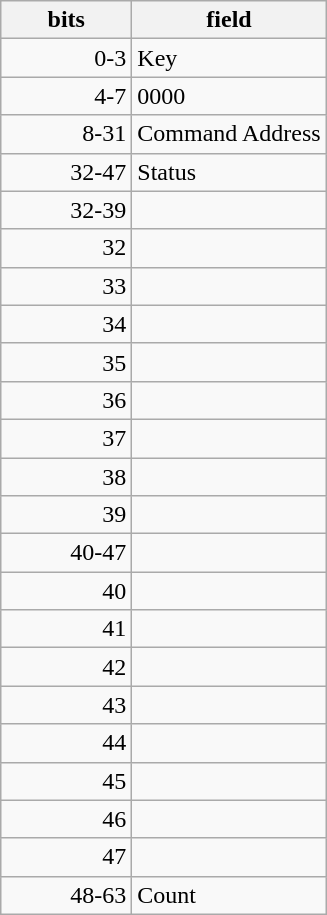<table class="wikitable collapsible">
<tr>
<th align=right valign=top style="width:5em">bits</th>
<th>field</th>
</tr>
<tr>
<td align=right>0-3</td>
<td>Key</td>
</tr>
<tr>
<td align=right>4-7</td>
<td>0000</td>
</tr>
<tr>
<td align=right>8-31</td>
<td>Command Address</td>
</tr>
<tr>
<td align=right>32-47</td>
<td>Status</td>
</tr>
<tr>
<td align=right valign=top>32-39</td>
<td valign=top><br></td>
</tr>
<tr>
<td align=right>32</td>
<td><br></td>
</tr>
<tr>
<td align=right>33</td>
<td><br></td>
</tr>
<tr>
<td align=right>34</td>
<td><br></td>
</tr>
<tr>
<td align=right>35</td>
<td><br></td>
</tr>
<tr>
<td align=right>36</td>
<td><br></td>
</tr>
<tr>
<td align=right>37</td>
<td><br></td>
</tr>
<tr>
<td align=right>38</td>
<td><br></td>
</tr>
<tr>
<td align=right>39</td>
<td><br></td>
</tr>
<tr>
<td align=right valign=top>40-47</td>
<td valign=top><br></td>
</tr>
<tr>
<td align=right>40</td>
<td><br></td>
</tr>
<tr>
<td align=right>41</td>
<td><br></td>
</tr>
<tr>
<td align=right>42</td>
<td><br></td>
</tr>
<tr>
<td align=right>43</td>
<td><br></td>
</tr>
<tr>
<td align=right>44</td>
<td><br></td>
</tr>
<tr>
<td align=right>45</td>
<td><br></td>
</tr>
<tr>
<td align=right>46</td>
<td><br></td>
</tr>
<tr>
<td align=right>47</td>
<td><br></td>
</tr>
<tr>
<td align=right>48-63</td>
<td>Count</td>
</tr>
</table>
